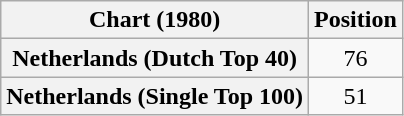<table class="wikitable sortable plainrowheaders" style="text-align:center">
<tr>
<th>Chart (1980)</th>
<th>Position</th>
</tr>
<tr>
<th scope="row">Netherlands (Dutch Top 40)</th>
<td>76</td>
</tr>
<tr>
<th scope="row">Netherlands (Single Top 100)</th>
<td>51</td>
</tr>
</table>
